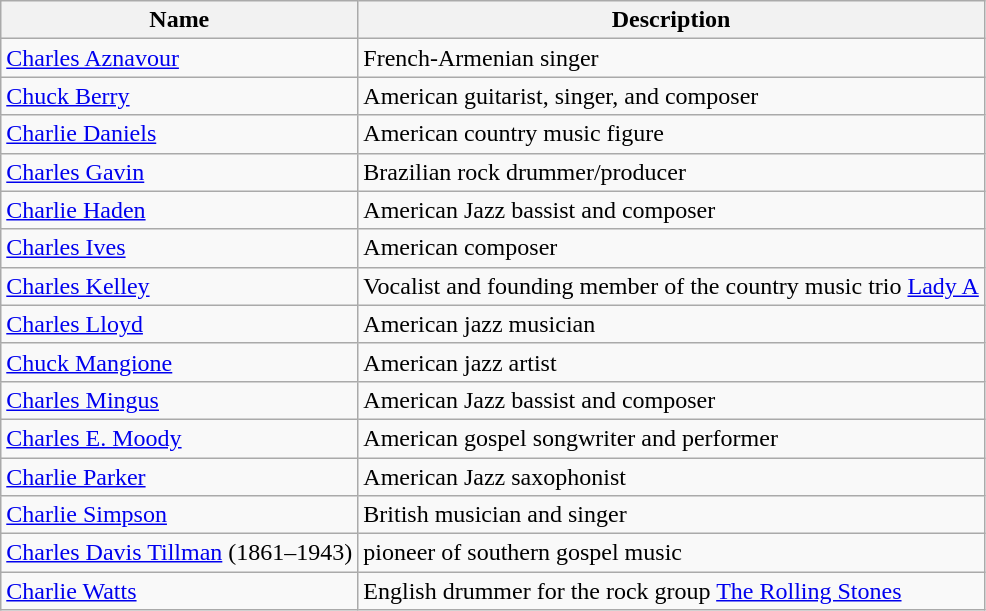<table class="wikitable sortable">
<tr>
<th>Name</th>
<th>Description</th>
</tr>
<tr>
<td><a href='#'>Charles Aznavour</a></td>
<td>French-Armenian singer</td>
</tr>
<tr>
<td><a href='#'>Chuck Berry</a></td>
<td>American guitarist, singer, and composer</td>
</tr>
<tr>
<td><a href='#'>Charlie Daniels</a></td>
<td>American country music figure</td>
</tr>
<tr>
<td><a href='#'>Charles Gavin</a></td>
<td>Brazilian rock drummer/producer</td>
</tr>
<tr>
<td><a href='#'>Charlie Haden</a></td>
<td>American Jazz bassist and composer</td>
</tr>
<tr>
<td><a href='#'>Charles Ives</a></td>
<td>American composer</td>
</tr>
<tr>
<td><a href='#'>Charles Kelley</a></td>
<td>Vocalist and founding member of the country music trio <a href='#'>Lady A</a></td>
</tr>
<tr>
<td><a href='#'>Charles Lloyd</a></td>
<td>American jazz musician</td>
</tr>
<tr>
<td><a href='#'>Chuck Mangione</a></td>
<td>American jazz artist</td>
</tr>
<tr>
<td><a href='#'>Charles Mingus</a></td>
<td>American Jazz bassist and composer</td>
</tr>
<tr>
<td><a href='#'>Charles E. Moody</a></td>
<td>American gospel songwriter and performer</td>
</tr>
<tr>
<td><a href='#'>Charlie Parker</a></td>
<td>American Jazz saxophonist</td>
</tr>
<tr>
<td><a href='#'>Charlie Simpson</a></td>
<td>British musician and singer</td>
</tr>
<tr>
<td><a href='#'>Charles Davis Tillman</a> (1861–1943)</td>
<td>pioneer of southern gospel music</td>
</tr>
<tr>
<td><a href='#'>Charlie Watts</a></td>
<td>English drummer for the rock group <a href='#'>The Rolling Stones</a></td>
</tr>
</table>
